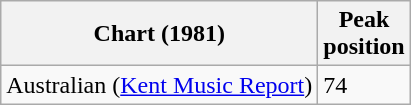<table class="wikitable sortable plainrowheaders">
<tr>
<th scope="col">Chart (1981)</th>
<th scope="col">Peak<br>position</th>
</tr>
<tr>
<td>Australian (<a href='#'>Kent Music Report</a>)</td>
<td>74</td>
</tr>
</table>
